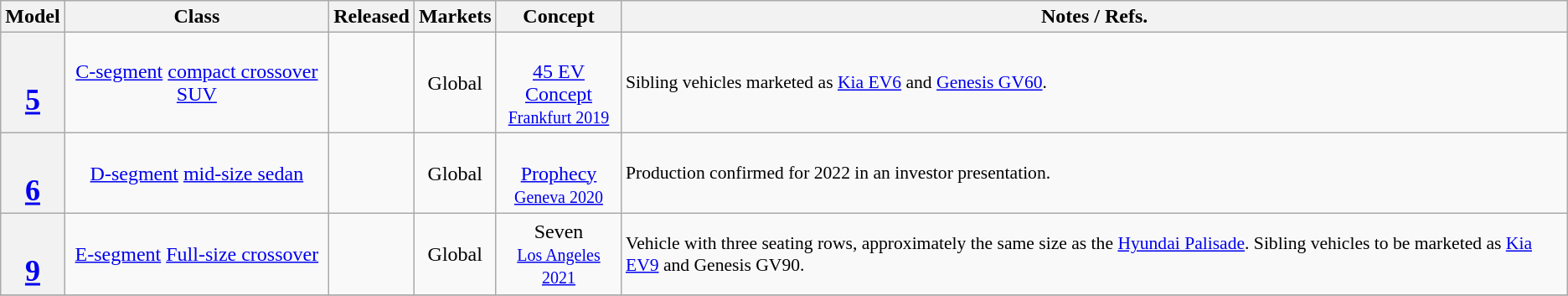<table class="wikitable sortable" style="font-size:100%;text-align:center;">
<tr>
<th>Model</th>
<th>Class</th>
<th>Released</th>
<th>Markets</th>
<th>Concept</th>
<th>Notes / Refs.</th>
</tr>
<tr>
<th data-sort-value:"5" style="font-size:150%;"><br><a href='#'>5</a></th>
<td><a href='#'>C-segment</a> <a href='#'>compact crossover SUV</a></td>
<td></td>
<td>Global</td>
<td data-sort-value:"45 EV"><br><a href='#'>45 EV Concept</a><br><small><a href='#'>Frankfurt 2019</a></small></td>
<td style="font-size:90%;text-align:left;">Sibling vehicles marketed as <a href='#'>Kia EV6</a> and <a href='#'>Genesis GV60</a>.</td>
</tr>
<tr>
<th data-sort-value:"6" style="font-size:150%;"><br><a href='#'>6</a></th>
<td><a href='#'>D-segment</a> <a href='#'>mid-size sedan</a></td>
<td></td>
<td>Global</td>
<td data-sort-value:"Prophecy"><br><a href='#'>Prophecy</a><br><small><a href='#'>Geneva 2020</a></small></td>
<td style="font-size:90%;text-align:left;">Production confirmed for 2022 in an investor presentation.</td>
</tr>
<tr>
<th data-sort-value:"9" style="font-size:150%;"><br><a href='#'>9</a></th>
<td><a href='#'>E-segment</a> <a href='#'>Full-size crossover</a></td>
<td></td>
<td>Global</td>
<td data-sort-value:"Seven">Seven<br><small><a href='#'>Los Angeles 2021</a></small></td>
<td style="font-size:90%;text-align:left;">Vehicle with three seating rows, approximately the same size as the <a href='#'>Hyundai Palisade</a>. Sibling vehicles to be marketed as <a href='#'>Kia EV9</a> and Genesis GV90.</td>
</tr>
<tr>
</tr>
</table>
